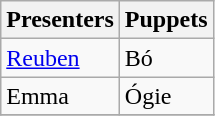<table class="wikitable">
<tr>
<th>Presenters</th>
<th>Puppets</th>
</tr>
<tr>
<td><a href='#'>Reuben</a></td>
<td>Bó</td>
</tr>
<tr>
<td>Emma</td>
<td>Ógie</td>
</tr>
<tr>
</tr>
</table>
